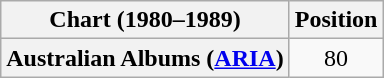<table class="wikitable plainrowheaders" style="text-align:center">
<tr>
<th>Chart (1980–1989)</th>
<th>Position</th>
</tr>
<tr>
<th scope="row">Australian Albums (<a href='#'>ARIA</a>)</th>
<td style="text-align:center;">80</td>
</tr>
</table>
